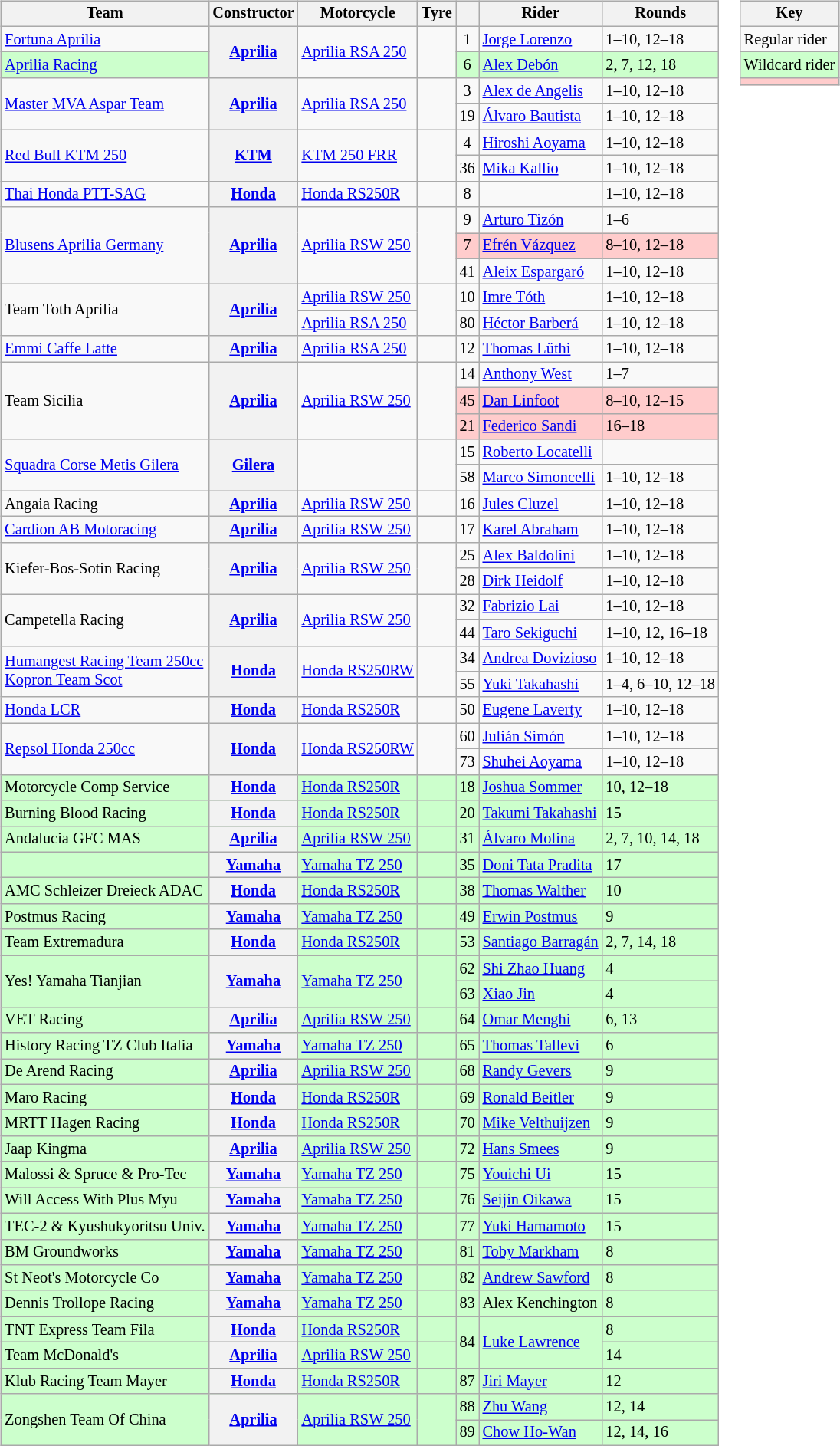<table>
<tr>
<td><br><table class="wikitable" style="font-size: 85%;">
<tr>
<th>Team</th>
<th>Constructor</th>
<th>Motorcycle</th>
<th>Tyre</th>
<th></th>
<th>Rider</th>
<th>Rounds</th>
</tr>
<tr>
<td><a href='#'>Fortuna Aprilia</a></td>
<th rowspan=2><a href='#'>Aprilia</a></th>
<td rowspan=2><a href='#'>Aprilia RSA 250</a></td>
<td align=center rowspan=2></td>
<td align=center>1</td>
<td> <a href='#'>Jorge Lorenzo</a></td>
<td>1–10, 12–18</td>
</tr>
<tr style="background-color:#ccffcc">
<td><a href='#'>Aprilia Racing</a></td>
<td align=center>6</td>
<td> <a href='#'>Alex Debón</a></td>
<td>2, 7, 12, 18</td>
</tr>
<tr>
<td rowspan=2><a href='#'>Master MVA Aspar Team</a></td>
<th rowspan=2><a href='#'>Aprilia</a></th>
<td rowspan=2><a href='#'>Aprilia RSA 250</a></td>
<td align=center rowspan=2></td>
<td align=center>3</td>
<td> <a href='#'>Alex de Angelis</a></td>
<td>1–10, 12–18</td>
</tr>
<tr>
<td align=center>19</td>
<td> <a href='#'>Álvaro Bautista</a></td>
<td>1–10, 12–18</td>
</tr>
<tr>
<td rowspan=2><a href='#'>Red Bull KTM 250</a></td>
<th rowspan=2><a href='#'>KTM</a></th>
<td rowspan=2><a href='#'>KTM 250 FRR</a></td>
<td align=center rowspan=2></td>
<td align=center>4</td>
<td> <a href='#'>Hiroshi Aoyama</a></td>
<td>1–10, 12–18</td>
</tr>
<tr>
<td align=center>36</td>
<td> <a href='#'>Mika Kallio</a></td>
<td>1–10, 12–18</td>
</tr>
<tr>
<td><a href='#'>Thai Honda PTT-SAG</a></td>
<th><a href='#'>Honda</a></th>
<td><a href='#'>Honda RS250R</a></td>
<td align=center></td>
<td align=center>8</td>
<td></td>
<td>1–10, 12–18</td>
</tr>
<tr>
<td rowspan=3><a href='#'>Blusens Aprilia Germany</a></td>
<th rowspan=3><a href='#'>Aprilia</a></th>
<td rowspan=3><a href='#'>Aprilia RSW 250</a></td>
<td align=center rowspan=3></td>
<td align=center>9</td>
<td> <a href='#'>Arturo Tizón</a></td>
<td>1–6</td>
</tr>
<tr style="background-color:#ffcccc">
<td align=center>7</td>
<td> <a href='#'>Efrén Vázquez</a></td>
<td>8–10, 12–18</td>
</tr>
<tr>
<td align=center>41</td>
<td> <a href='#'>Aleix Espargaró</a></td>
<td>1–10, 12–18</td>
</tr>
<tr>
<td rowspan=2>Team Toth Aprilia</td>
<th rowspan=2><a href='#'>Aprilia</a></th>
<td><a href='#'>Aprilia RSW 250</a></td>
<td align=center rowspan=2></td>
<td align=center>10</td>
<td> <a href='#'>Imre Tóth</a></td>
<td>1–10, 12–18</td>
</tr>
<tr>
<td><a href='#'>Aprilia RSA 250</a></td>
<td align=center>80</td>
<td> <a href='#'>Héctor Barberá</a></td>
<td>1–10, 12–18</td>
</tr>
<tr>
<td><a href='#'>Emmi Caffe Latte</a></td>
<th><a href='#'>Aprilia</a></th>
<td><a href='#'>Aprilia RSA 250</a></td>
<td align=center></td>
<td align=center>12</td>
<td> <a href='#'>Thomas Lüthi</a></td>
<td>1–10, 12–18</td>
</tr>
<tr>
<td rowspan=3>Team Sicilia</td>
<th rowspan=3><a href='#'>Aprilia</a></th>
<td rowspan=3><a href='#'>Aprilia RSW 250</a></td>
<td align=center rowspan=3></td>
<td align=center>14</td>
<td> <a href='#'>Anthony West</a></td>
<td>1–7</td>
</tr>
<tr style="background-color:#ffcccc">
<td align=center>45</td>
<td> <a href='#'>Dan Linfoot</a></td>
<td>8–10, 12–15</td>
</tr>
<tr style="background-color:#ffcccc">
<td align=center>21</td>
<td> <a href='#'>Federico Sandi</a></td>
<td>16–18</td>
</tr>
<tr>
<td rowspan=2><a href='#'>Squadra Corse Metis Gilera</a></td>
<th rowspan=2><a href='#'>Gilera</a></th>
<td rowspan=2></td>
<td align=center rowspan=2></td>
<td align=center>15</td>
<td> <a href='#'>Roberto Locatelli</a></td>
<td></td>
</tr>
<tr>
<td align=center>58</td>
<td> <a href='#'>Marco Simoncelli</a></td>
<td>1–10, 12–18</td>
</tr>
<tr>
<td>Angaia Racing</td>
<th><a href='#'>Aprilia</a></th>
<td><a href='#'>Aprilia RSW 250</a></td>
<td align=center></td>
<td align=center>16</td>
<td> <a href='#'>Jules Cluzel</a></td>
<td>1–10, 12–18</td>
</tr>
<tr>
<td><a href='#'>Cardion AB Motoracing</a></td>
<th><a href='#'>Aprilia</a></th>
<td><a href='#'>Aprilia RSW 250</a></td>
<td align=center></td>
<td align=center>17</td>
<td> <a href='#'>Karel Abraham</a></td>
<td>1–10, 12–18</td>
</tr>
<tr>
<td rowspan=2>Kiefer-Bos-Sotin Racing</td>
<th rowspan=2><a href='#'>Aprilia</a></th>
<td rowspan=2><a href='#'>Aprilia RSW 250</a></td>
<td align=center rowspan=2></td>
<td align=center>25</td>
<td> <a href='#'>Alex Baldolini</a></td>
<td>1–10, 12–18</td>
</tr>
<tr>
<td align=center>28</td>
<td> <a href='#'>Dirk Heidolf</a></td>
<td>1–10, 12–18</td>
</tr>
<tr>
<td rowspan=2>Campetella Racing</td>
<th rowspan=2><a href='#'>Aprilia</a></th>
<td rowspan=2><a href='#'>Aprilia RSW 250</a></td>
<td align=center rowspan=2></td>
<td align=center>32</td>
<td> <a href='#'>Fabrizio Lai</a></td>
<td>1–10, 12–18</td>
</tr>
<tr>
<td align=center>44</td>
<td> <a href='#'>Taro Sekiguchi</a></td>
<td>1–10, 12, 16–18</td>
</tr>
<tr>
<td rowspan=2><a href='#'>Humangest Racing Team 250cc</a><br><a href='#'>Kopron Team Scot</a></td>
<th rowspan=2><a href='#'>Honda</a></th>
<td rowspan=2><a href='#'>Honda RS250RW</a></td>
<td align=center rowspan=2></td>
<td align=center>34</td>
<td> <a href='#'>Andrea Dovizioso</a></td>
<td>1–10, 12–18</td>
</tr>
<tr>
<td align=center>55</td>
<td> <a href='#'>Yuki Takahashi</a></td>
<td>1–4, 6–10, 12–18</td>
</tr>
<tr>
<td><a href='#'>Honda LCR</a></td>
<th><a href='#'>Honda</a></th>
<td><a href='#'>Honda RS250R</a></td>
<td align=center></td>
<td align=center>50</td>
<td> <a href='#'>Eugene Laverty</a></td>
<td>1–10, 12–18</td>
</tr>
<tr>
<td rowspan=2><a href='#'>Repsol Honda 250cc</a></td>
<th rowspan=2><a href='#'>Honda</a></th>
<td rowspan=2><a href='#'>Honda RS250RW</a></td>
<td align=center rowspan=2></td>
<td align=center>60</td>
<td> <a href='#'>Julián Simón</a></td>
<td>1–10, 12–18</td>
</tr>
<tr>
<td align=center>73</td>
<td> <a href='#'>Shuhei Aoyama</a></td>
<td>1–10, 12–18</td>
</tr>
<tr style="background-color:#ccffcc">
<td>Motorcycle Comp Service</td>
<th><a href='#'>Honda</a></th>
<td><a href='#'>Honda RS250R</a></td>
<td align=center></td>
<td align=center>18</td>
<td> <a href='#'>Joshua Sommer</a></td>
<td>10, 12–18</td>
</tr>
<tr style="background-color:#ccffcc">
<td>Burning Blood Racing</td>
<th><a href='#'>Honda</a></th>
<td><a href='#'>Honda RS250R</a></td>
<td align=center></td>
<td align=center>20</td>
<td> <a href='#'>Takumi Takahashi</a></td>
<td>15</td>
</tr>
<tr style="background-color:#ccffcc">
<td>Andalucia GFC MAS</td>
<th><a href='#'>Aprilia</a></th>
<td><a href='#'>Aprilia RSW 250</a></td>
<td align=center></td>
<td align=center>31</td>
<td> <a href='#'>Álvaro Molina</a></td>
<td>2, 7, 10, 14, 18</td>
</tr>
<tr style="background-color:#ccffcc">
<td></td>
<th><a href='#'>Yamaha</a></th>
<td><a href='#'>Yamaha TZ 250</a></td>
<td align=center></td>
<td align=center>35</td>
<td> <a href='#'>Doni Tata Pradita</a></td>
<td>17</td>
</tr>
<tr style="background-color:#ccffcc">
<td>AMC Schleizer Dreieck ADAC</td>
<th><a href='#'>Honda</a></th>
<td><a href='#'>Honda RS250R</a></td>
<td align=center></td>
<td align=center>38</td>
<td> <a href='#'>Thomas Walther</a></td>
<td>10</td>
</tr>
<tr style="background-color:#ccffcc">
<td>Postmus Racing</td>
<th><a href='#'>Yamaha</a></th>
<td><a href='#'>Yamaha TZ 250</a></td>
<td align=center></td>
<td align=center>49</td>
<td> <a href='#'>Erwin Postmus</a></td>
<td>9</td>
</tr>
<tr style="background-color:#ccffcc">
<td>Team Extremadura</td>
<th><a href='#'>Honda</a></th>
<td><a href='#'>Honda RS250R</a></td>
<td align=center></td>
<td align=center>53</td>
<td> <a href='#'>Santiago Barragán</a></td>
<td>2, 7, 14, 18</td>
</tr>
<tr style="background-color:#ccffcc">
<td rowspan=2>Yes! Yamaha Tianjian</td>
<th rowspan=2><a href='#'>Yamaha</a></th>
<td rowspan=2><a href='#'>Yamaha TZ 250</a></td>
<td align=center rowspan=2></td>
<td align=center>62</td>
<td> <a href='#'>Shi Zhao Huang</a></td>
<td>4</td>
</tr>
<tr style="background-color:#ccffcc">
<td align=center>63</td>
<td> <a href='#'>Xiao Jin</a></td>
<td>4</td>
</tr>
<tr style="background-color:#ccffcc">
<td>VET Racing</td>
<th><a href='#'>Aprilia</a></th>
<td><a href='#'>Aprilia RSW 250</a></td>
<td align=center></td>
<td align=center>64</td>
<td> <a href='#'>Omar Menghi</a></td>
<td>6, 13</td>
</tr>
<tr style="background-color:#ccffcc">
<td>History Racing TZ Club Italia</td>
<th><a href='#'>Yamaha</a></th>
<td><a href='#'>Yamaha TZ 250</a></td>
<td align=center></td>
<td align=center>65</td>
<td> <a href='#'>Thomas Tallevi</a></td>
<td>6</td>
</tr>
<tr style="background-color:#ccffcc">
<td>De Arend Racing</td>
<th><a href='#'>Aprilia</a></th>
<td><a href='#'>Aprilia RSW 250</a></td>
<td align=center></td>
<td align=center>68</td>
<td> <a href='#'>Randy Gevers</a></td>
<td>9</td>
</tr>
<tr style="background-color:#ccffcc">
<td>Maro Racing</td>
<th><a href='#'>Honda</a></th>
<td><a href='#'>Honda RS250R</a></td>
<td align=center></td>
<td align=center>69</td>
<td> <a href='#'>Ronald Beitler</a></td>
<td>9</td>
</tr>
<tr style="background-color:#ccffcc">
<td>MRTT Hagen Racing</td>
<th><a href='#'>Honda</a></th>
<td><a href='#'>Honda RS250R</a></td>
<td align=center></td>
<td align=center>70</td>
<td> <a href='#'>Mike Velthuijzen</a></td>
<td>9</td>
</tr>
<tr style="background-color:#ccffcc">
<td>Jaap Kingma</td>
<th><a href='#'>Aprilia</a></th>
<td><a href='#'>Aprilia RSW 250</a></td>
<td align=center></td>
<td align=center>72</td>
<td> <a href='#'>Hans Smees</a></td>
<td>9</td>
</tr>
<tr style="background-color:#ccffcc">
<td>Malossi & Spruce & Pro-Tec</td>
<th><a href='#'>Yamaha</a></th>
<td><a href='#'>Yamaha TZ 250</a></td>
<td align=center></td>
<td align=center>75</td>
<td> <a href='#'>Youichi Ui</a></td>
<td>15</td>
</tr>
<tr style="background-color:#ccffcc">
<td>Will Access With Plus Myu</td>
<th><a href='#'>Yamaha</a></th>
<td><a href='#'>Yamaha TZ 250</a></td>
<td align=center></td>
<td align=center>76</td>
<td> <a href='#'>Seijin Oikawa</a></td>
<td>15</td>
</tr>
<tr style="background-color:#ccffcc">
<td>TEC-2 & Kyushukyoritsu Univ.</td>
<th><a href='#'>Yamaha</a></th>
<td><a href='#'>Yamaha TZ 250</a></td>
<td align=center></td>
<td align=center>77</td>
<td> <a href='#'>Yuki Hamamoto</a></td>
<td>15</td>
</tr>
<tr style="background-color:#ccffcc">
<td>BM Groundworks</td>
<th><a href='#'>Yamaha</a></th>
<td><a href='#'>Yamaha TZ 250</a></td>
<td align=center></td>
<td align=center>81</td>
<td> <a href='#'>Toby Markham</a></td>
<td>8</td>
</tr>
<tr style="background-color:#ccffcc">
<td>St Neot's Motorcycle Co</td>
<th><a href='#'>Yamaha</a></th>
<td><a href='#'>Yamaha TZ 250</a></td>
<td align=center></td>
<td align=center>82</td>
<td> <a href='#'>Andrew Sawford</a></td>
<td>8</td>
</tr>
<tr style="background-color:#ccffcc">
<td>Dennis Trollope Racing</td>
<th><a href='#'>Yamaha</a></th>
<td><a href='#'>Yamaha TZ 250</a></td>
<td align=center></td>
<td align=center>83</td>
<td> Alex Kenchington</td>
<td>8</td>
</tr>
<tr style="background-color:#ccffcc">
<td>TNT Express Team Fila</td>
<th><a href='#'>Honda</a></th>
<td><a href='#'>Honda RS250R</a></td>
<td align=center></td>
<td rowspan=2 align=center>84</td>
<td rowspan=2> <a href='#'>Luke Lawrence</a></td>
<td>8</td>
</tr>
<tr style="background-color:#ccffcc">
<td>Team McDonald's</td>
<th><a href='#'>Aprilia</a></th>
<td><a href='#'>Aprilia RSW 250</a></td>
<td align=center></td>
<td>14</td>
</tr>
<tr style="background-color:#ccffcc">
<td>Klub Racing Team Mayer</td>
<th><a href='#'>Honda</a></th>
<td><a href='#'>Honda RS250R</a></td>
<td align=center></td>
<td align=center>87</td>
<td> <a href='#'>Jiri Mayer</a></td>
<td>12</td>
</tr>
<tr style="background-color:#ccffcc">
<td rowspan=2>Zongshen Team Of China</td>
<th rowspan=2><a href='#'>Aprilia</a></th>
<td rowspan=2><a href='#'>Aprilia RSW 250</a></td>
<td align=center rowspan=2></td>
<td align=center>88</td>
<td> <a href='#'>Zhu Wang</a></td>
<td>12, 14</td>
</tr>
<tr style="background-color:#ccffcc">
<td align=center>89</td>
<td> <a href='#'>Chow Ho-Wan</a></td>
<td>12, 14, 16</td>
</tr>
</table>
</td>
<td valign="top"><br><table class="wikitable" style="font-size: 85%;">
<tr>
<th colspan=2>Key</th>
</tr>
<tr>
<td>Regular rider</td>
</tr>
<tr style="background:#ccffcc;">
<td>Wildcard rider</td>
</tr>
<tr style="background:#ffcccc;">
<td></td>
</tr>
</table>
</td>
</tr>
</table>
